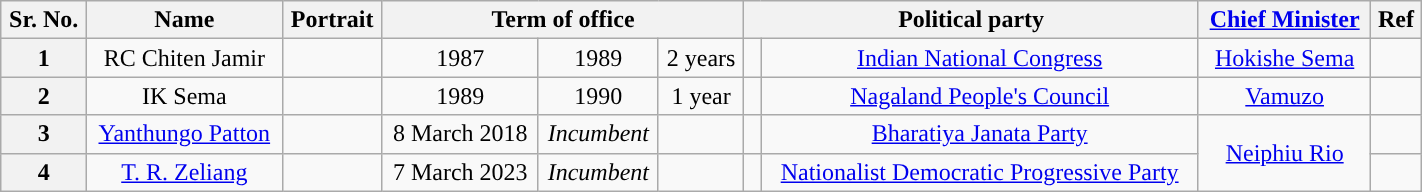<table class="wikitable" style="width:75%; text-align:center">
<tr>
<th>Sr. No.</th>
<th>Name<br></th>
<th>Portrait</th>
<th colspan=3>Term of office</th>
<th colspan=2>Political party</th>
<th><a href='#'>Chief Minister</a></th>
<th>Ref</th>
</tr>
<tr>
<th>1</th>
<td>RC Chiten Jamir<br></td>
<td></td>
<td>1987</td>
<td>1989</td>
<td>2 years</td>
<td width="4px" style="background-color: "></td>
<td><a href='#'>Indian National Congress</a></td>
<td><a href='#'>Hokishe Sema</a></td>
<td></td>
</tr>
<tr>
<th>2</th>
<td>IK Sema</td>
<td></td>
<td>1989</td>
<td>1990</td>
<td>1 year</td>
<td width="4px" style="background-color: "></td>
<td><a href='#'>Nagaland People's Council</a></td>
<td><a href='#'>Vamuzo</a></td>
<td></td>
</tr>
<tr>
<th>3</th>
<td><a href='#'>Yanthungo Patton</a><br></td>
<td></td>
<td>8 March 2018</td>
<td><em>Incumbent</em></td>
<td></td>
<td width="4px" style="background-color: "></td>
<td><a href='#'>Bharatiya Janata Party</a></td>
<td rowspan="2"><a href='#'>Neiphiu Rio</a></td>
<td></td>
</tr>
<tr>
<th>4</th>
<td><a href='#'>T. R. Zeliang</a><br></td>
<td></td>
<td>7 March 2023</td>
<td><em>Incumbent</em></td>
<td></td>
<td width="4px" style="background-color: "></td>
<td><a href='#'>Nationalist Democratic Progressive Party</a></td>
<td></td>
</tr>
</table>
